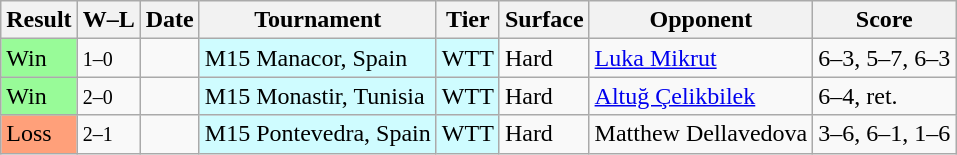<table class="sortable wikitable">
<tr>
<th>Result</th>
<th class="unsortable">W–L</th>
<th>Date</th>
<th>Tournament</th>
<th>Tier</th>
<th>Surface</th>
<th>Opponent</th>
<th class="unsortable">Score</th>
</tr>
<tr>
<td bgcolor=98FB98>Win</td>
<td><small>1–0</small></td>
<td></td>
<td style="background:#cffcff;">M15 Manacor, Spain</td>
<td style="background:#cffcff;">WTT</td>
<td>Hard</td>
<td> <a href='#'>Luka Mikrut</a></td>
<td>6–3, 5–7, 6–3</td>
</tr>
<tr>
<td bgcolor=98FB98>Win</td>
<td><small>2–0</small></td>
<td></td>
<td style="background:#cffcff;">M15 Monastir, Tunisia</td>
<td style="background:#cffcff;">WTT</td>
<td>Hard</td>
<td> <a href='#'>Altuğ Çelikbilek</a></td>
<td>6–4, ret.</td>
</tr>
<tr>
<td bgcolor=FFA07A>Loss</td>
<td><small>2–1</small></td>
<td></td>
<td style="background:#cffcff;">M15 Pontevedra, Spain</td>
<td style="background:#cffcff;">WTT</td>
<td>Hard</td>
<td> Matthew Dellavedova</td>
<td>3–6, 6–1, 1–6</td>
</tr>
</table>
